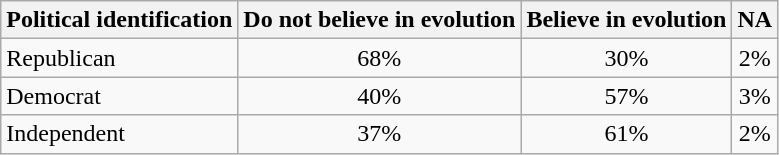<table class="wikitable sortable" style="text-align: center;">
<tr>
<th>Political identification</th>
<th>Do not believe in evolution</th>
<th>Believe in evolution</th>
<th>NA</th>
</tr>
<tr>
<td align="left">Republican</td>
<td>68%</td>
<td>30%</td>
<td>2%</td>
</tr>
<tr>
<td align="left">Democrat</td>
<td>40%</td>
<td>57%</td>
<td>3%</td>
</tr>
<tr>
<td align="left">Independent</td>
<td>37%</td>
<td>61%</td>
<td>2%</td>
</tr>
</table>
